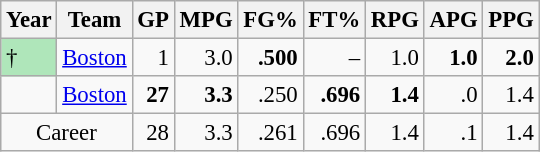<table class="wikitable sortable" style="font-size:95%; text-align:right;">
<tr>
<th>Year</th>
<th>Team</th>
<th>GP</th>
<th>MPG</th>
<th>FG%</th>
<th>FT%</th>
<th>RPG</th>
<th>APG</th>
<th>PPG</th>
</tr>
<tr>
<td style="text-align:left;background:#afe6ba;">†</td>
<td style="text-align:left;"><a href='#'>Boston</a></td>
<td>1</td>
<td>3.0</td>
<td><strong>.500</strong></td>
<td>–</td>
<td>1.0</td>
<td><strong>1.0</strong></td>
<td><strong>2.0</strong></td>
</tr>
<tr>
<td style="text-align:left;"></td>
<td style="text-align:left;"><a href='#'>Boston</a></td>
<td><strong>27</strong></td>
<td><strong>3.3</strong></td>
<td>.250</td>
<td><strong>.696</strong></td>
<td><strong>1.4</strong></td>
<td>.0</td>
<td>1.4</td>
</tr>
<tr class="sortbottom">
<td style="text-align:center;" colspan="2">Career</td>
<td>28</td>
<td>3.3</td>
<td>.261</td>
<td>.696</td>
<td>1.4</td>
<td>.1</td>
<td>1.4</td>
</tr>
</table>
